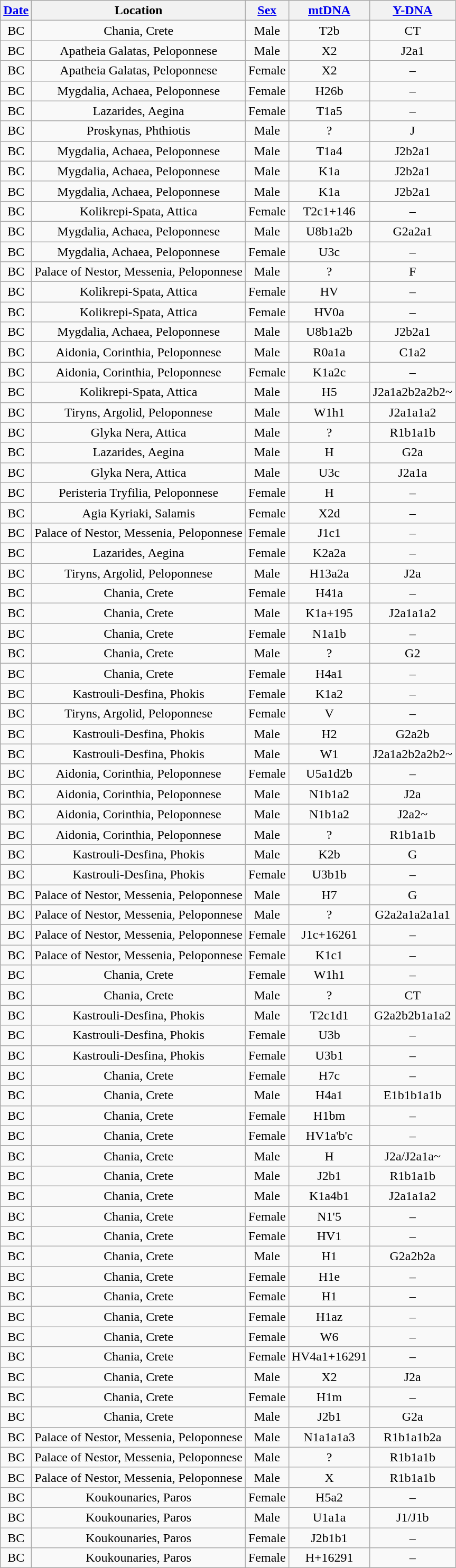<table class="wikitable" style="text-align: center">
<tr style="vertical-align: center;">
<th><a href='#'>Date</a></th>
<th>Location</th>
<th><a href='#'>Sex</a></th>
<th><a href='#'>mtDNA</a></th>
<th><a href='#'>Y-DNA</a></th>
</tr>
<tr>
<td>BC</td>
<td>Chania, Crete</td>
<td>Male</td>
<td>T2b</td>
<td>CT</td>
</tr>
<tr>
<td>BC</td>
<td>Apatheia Galatas, Peloponnese</td>
<td>Male</td>
<td>X2</td>
<td>J2a1</td>
</tr>
<tr>
<td>BC</td>
<td>Apatheia Galatas, Peloponnese</td>
<td>Female</td>
<td>X2</td>
<td>–</td>
</tr>
<tr>
<td>BC</td>
<td>Mygdalia, Achaea, Peloponnese</td>
<td>Female</td>
<td>H26b</td>
<td>–</td>
</tr>
<tr>
<td>BC</td>
<td>Lazarides, Aegina</td>
<td>Female</td>
<td>T1a5</td>
<td>–</td>
</tr>
<tr>
<td>BC</td>
<td>Proskynas, Phthiotis</td>
<td>Male</td>
<td>?</td>
<td>J</td>
</tr>
<tr>
<td>BC</td>
<td>Mygdalia, Achaea, Peloponnese</td>
<td>Male</td>
<td>T1a4</td>
<td>J2b2a1</td>
</tr>
<tr>
<td>BC</td>
<td>Mygdalia, Achaea, Peloponnese</td>
<td>Male</td>
<td>K1a</td>
<td>J2b2a1</td>
</tr>
<tr>
<td>BC</td>
<td>Mygdalia, Achaea, Peloponnese</td>
<td>Male</td>
<td>K1a</td>
<td>J2b2a1</td>
</tr>
<tr>
<td>BC</td>
<td>Kolikrepi-Spata, Attica</td>
<td>Female</td>
<td>T2c1+146</td>
<td>–</td>
</tr>
<tr>
<td>BC</td>
<td>Mygdalia, Achaea, Peloponnese</td>
<td>Male</td>
<td>U8b1a2b</td>
<td>G2a2a1</td>
</tr>
<tr>
<td>BC</td>
<td>Mygdalia, Achaea, Peloponnese</td>
<td>Female</td>
<td>U3c</td>
<td>–</td>
</tr>
<tr>
<td>BC</td>
<td>Palace of Nestor, Messenia, Peloponnese</td>
<td>Male</td>
<td>?</td>
<td>F</td>
</tr>
<tr>
<td>BC</td>
<td>Kolikrepi-Spata, Attica</td>
<td>Female</td>
<td>HV</td>
<td>–</td>
</tr>
<tr>
<td>BC</td>
<td>Kolikrepi-Spata, Attica</td>
<td>Female</td>
<td>HV0a</td>
<td>–</td>
</tr>
<tr>
<td>BC</td>
<td>Mygdalia, Achaea, Peloponnese</td>
<td>Male</td>
<td>U8b1a2b</td>
<td>J2b2a1</td>
</tr>
<tr>
<td>BC</td>
<td>Aidonia, Corinthia, Peloponnese</td>
<td>Male</td>
<td>R0a1a</td>
<td>C1a2</td>
</tr>
<tr>
<td>BC</td>
<td>Aidonia, Corinthia, Peloponnese</td>
<td>Female</td>
<td>K1a2c</td>
<td>–</td>
</tr>
<tr>
<td>BC</td>
<td>Kolikrepi-Spata, Attica</td>
<td>Male</td>
<td>H5</td>
<td>J2a1a2b2a2b2~</td>
</tr>
<tr>
<td>BC</td>
<td>Tiryns, Argolid, Peloponnese</td>
<td>Male</td>
<td>W1h1</td>
<td>J2a1a1a2</td>
</tr>
<tr>
<td>BC</td>
<td>Glyka Nera, Attica</td>
<td>Male</td>
<td>?</td>
<td>R1b1a1b</td>
</tr>
<tr>
<td>BC</td>
<td>Lazarides, Aegina</td>
<td>Male</td>
<td>H</td>
<td>G2a</td>
</tr>
<tr>
<td>BC</td>
<td>Glyka Nera, Attica</td>
<td>Male</td>
<td>U3c</td>
<td>J2a1a</td>
</tr>
<tr>
<td>BC</td>
<td>Peristeria Tryfilia, Peloponnese</td>
<td>Female</td>
<td>H</td>
<td>–</td>
</tr>
<tr>
<td>BC</td>
<td>Agia Kyriaki, Salamis</td>
<td>Female</td>
<td>X2d</td>
<td>–</td>
</tr>
<tr>
<td>BC</td>
<td>Palace of Nestor, Messenia, Peloponnese</td>
<td>Female</td>
<td>J1c1</td>
<td>–</td>
</tr>
<tr>
<td>BC</td>
<td>Lazarides, Aegina</td>
<td>Female</td>
<td>K2a2a</td>
<td>–</td>
</tr>
<tr>
<td>BC</td>
<td>Tiryns, Argolid, Peloponnese</td>
<td>Male</td>
<td>H13a2a</td>
<td>J2a</td>
</tr>
<tr>
<td>BC</td>
<td>Chania, Crete</td>
<td>Female</td>
<td>H41a</td>
<td>–</td>
</tr>
<tr>
<td>BC</td>
<td>Chania, Crete</td>
<td>Male</td>
<td>K1a+195</td>
<td>J2a1a1a2</td>
</tr>
<tr>
<td>BC</td>
<td>Chania, Crete</td>
<td>Female</td>
<td>N1a1b</td>
<td>–</td>
</tr>
<tr>
<td>BC</td>
<td>Chania, Crete</td>
<td>Male</td>
<td>?</td>
<td>G2</td>
</tr>
<tr>
<td>BC</td>
<td>Chania, Crete</td>
<td>Female</td>
<td>H4a1</td>
<td>–</td>
</tr>
<tr>
<td>BC</td>
<td>Kastrouli-Desfina, Phokis</td>
<td>Female</td>
<td>K1a2</td>
<td>–</td>
</tr>
<tr>
<td>BC</td>
<td>Tiryns, Argolid, Peloponnese</td>
<td>Female</td>
<td>V</td>
<td>–</td>
</tr>
<tr>
<td>BC</td>
<td>Kastrouli-Desfina, Phokis</td>
<td>Male</td>
<td>H2</td>
<td>G2a2b</td>
</tr>
<tr>
<td>BC</td>
<td>Kastrouli-Desfina, Phokis</td>
<td>Male</td>
<td>W1</td>
<td>J2a1a2b2a2b2~</td>
</tr>
<tr>
<td>BC</td>
<td>Aidonia, Corinthia, Peloponnese</td>
<td>Female</td>
<td>U5a1d2b</td>
<td>–</td>
</tr>
<tr>
<td>BC</td>
<td>Aidonia, Corinthia, Peloponnese</td>
<td>Male</td>
<td>N1b1a2</td>
<td>J2a</td>
</tr>
<tr>
<td>BC</td>
<td>Aidonia, Corinthia, Peloponnese</td>
<td>Male</td>
<td>N1b1a2</td>
<td>J2a2~</td>
</tr>
<tr>
<td>BC</td>
<td>Aidonia, Corinthia, Peloponnese</td>
<td>Male</td>
<td>?</td>
<td>R1b1a1b</td>
</tr>
<tr>
<td>BC</td>
<td>Kastrouli-Desfina, Phokis</td>
<td>Male</td>
<td>K2b</td>
<td>G</td>
</tr>
<tr>
<td>BC</td>
<td>Kastrouli-Desfina, Phokis</td>
<td>Female</td>
<td>U3b1b</td>
<td>–</td>
</tr>
<tr>
<td>BC</td>
<td>Palace of Nestor, Messenia, Peloponnese</td>
<td>Male</td>
<td>H7</td>
<td>G</td>
</tr>
<tr>
<td>BC</td>
<td>Palace of Nestor, Messenia, Peloponnese</td>
<td>Male</td>
<td>?</td>
<td>G2a2a1a2a1a1</td>
</tr>
<tr>
<td>BC</td>
<td>Palace of Nestor, Messenia, Peloponnese</td>
<td>Female</td>
<td>J1c+16261</td>
<td>–</td>
</tr>
<tr>
<td>BC</td>
<td>Palace of Nestor, Messenia, Peloponnese</td>
<td>Female</td>
<td>K1c1</td>
<td>–</td>
</tr>
<tr>
<td>BC</td>
<td>Chania, Crete</td>
<td>Female</td>
<td>W1h1</td>
<td>–</td>
</tr>
<tr>
<td>BC</td>
<td>Chania, Crete</td>
<td>Male</td>
<td>?</td>
<td>CT</td>
</tr>
<tr>
<td>BC</td>
<td>Kastrouli-Desfina, Phokis</td>
<td>Male</td>
<td>T2c1d1</td>
<td>G2a2b2b1a1a2</td>
</tr>
<tr>
<td>BC</td>
<td>Kastrouli-Desfina, Phokis</td>
<td>Female</td>
<td>U3b</td>
<td>–</td>
</tr>
<tr>
<td>BC</td>
<td>Kastrouli-Desfina, Phokis</td>
<td>Female</td>
<td>U3b1</td>
<td>–</td>
</tr>
<tr>
<td>BC</td>
<td>Chania, Crete</td>
<td>Female</td>
<td>H7c</td>
<td>–</td>
</tr>
<tr>
<td>BC</td>
<td>Chania, Crete</td>
<td>Male</td>
<td>H4a1</td>
<td>E1b1b1a1b</td>
</tr>
<tr>
<td>BC</td>
<td>Chania, Crete</td>
<td>Female</td>
<td>H1bm</td>
<td>–</td>
</tr>
<tr>
<td>BC</td>
<td>Chania, Crete</td>
<td>Female</td>
<td>HV1a'b'c</td>
<td>–</td>
</tr>
<tr>
<td>BC</td>
<td>Chania, Crete</td>
<td>Male</td>
<td>H</td>
<td>J2a/J2a1a~</td>
</tr>
<tr>
<td>BC</td>
<td>Chania, Crete</td>
<td>Male</td>
<td>J2b1</td>
<td>R1b1a1b</td>
</tr>
<tr>
<td>BC</td>
<td>Chania, Crete</td>
<td>Male</td>
<td>K1a4b1</td>
<td>J2a1a1a2</td>
</tr>
<tr>
<td>BC</td>
<td>Chania, Crete</td>
<td>Female</td>
<td>N1'5</td>
<td>–</td>
</tr>
<tr>
<td>BC</td>
<td>Chania, Crete</td>
<td>Female</td>
<td>HV1</td>
<td>–</td>
</tr>
<tr>
<td>BC</td>
<td>Chania, Crete</td>
<td>Male</td>
<td>H1</td>
<td>G2a2b2a</td>
</tr>
<tr>
<td>BC</td>
<td>Chania, Crete</td>
<td>Female</td>
<td>H1e</td>
<td>–</td>
</tr>
<tr>
<td>BC</td>
<td>Chania, Crete</td>
<td>Female</td>
<td>H1</td>
<td>–</td>
</tr>
<tr>
<td>BC</td>
<td>Chania, Crete</td>
<td>Female</td>
<td>H1az</td>
<td>–</td>
</tr>
<tr>
<td>BC</td>
<td>Chania, Crete</td>
<td>Female</td>
<td>W6</td>
<td>–</td>
</tr>
<tr>
<td>BC</td>
<td>Chania, Crete</td>
<td>Female</td>
<td>HV4a1+16291</td>
<td>–</td>
</tr>
<tr>
<td>BC</td>
<td>Chania, Crete</td>
<td>Male</td>
<td>X2</td>
<td>J2a</td>
</tr>
<tr>
<td>BC</td>
<td>Chania, Crete</td>
<td>Female</td>
<td>H1m</td>
<td>–</td>
</tr>
<tr>
<td>BC</td>
<td>Chania, Crete</td>
<td>Male</td>
<td>J2b1</td>
<td>G2a</td>
</tr>
<tr>
<td>BC</td>
<td>Palace of Nestor, Messenia, Peloponnese</td>
<td>Male</td>
<td>N1a1a1a3</td>
<td>R1b1a1b2a</td>
</tr>
<tr>
<td>BC</td>
<td>Palace of Nestor, Messenia, Peloponnese</td>
<td>Male</td>
<td>?</td>
<td>R1b1a1b</td>
</tr>
<tr>
<td>BC</td>
<td>Palace of Nestor, Messenia, Peloponnese</td>
<td>Male</td>
<td>X</td>
<td>R1b1a1b</td>
</tr>
<tr>
<td>BC</td>
<td>Koukounaries, Paros</td>
<td>Female</td>
<td>H5a2</td>
<td>–</td>
</tr>
<tr>
<td>BC</td>
<td>Koukounaries, Paros</td>
<td>Male</td>
<td>U1a1a</td>
<td>J1/J1b</td>
</tr>
<tr>
<td>BC</td>
<td>Koukounaries, Paros</td>
<td>Female</td>
<td>J2b1b1</td>
<td>–</td>
</tr>
<tr>
<td>BC</td>
<td>Koukounaries, Paros</td>
<td>Female</td>
<td>H+16291</td>
<td>–</td>
</tr>
</table>
